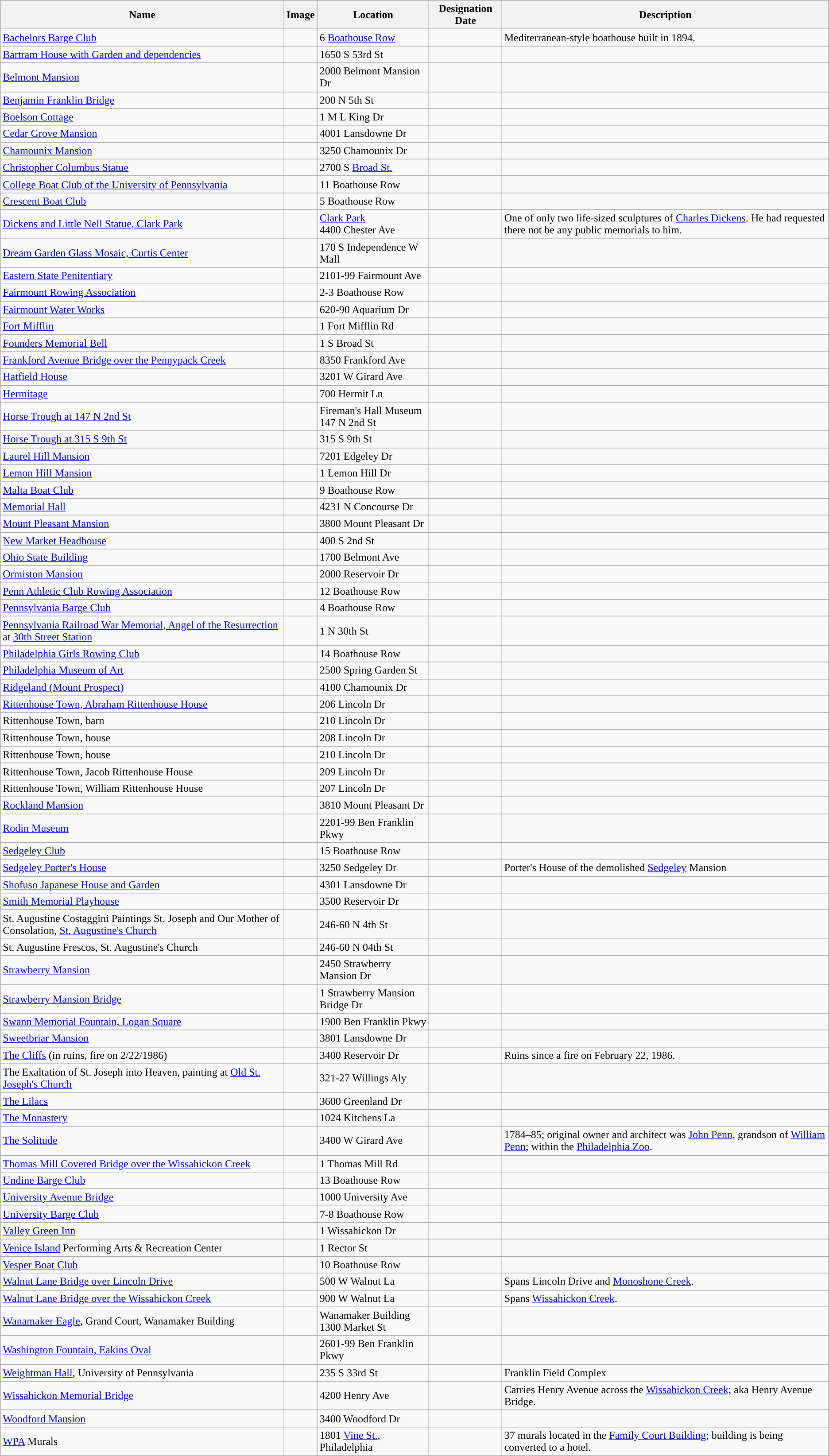<table class="wikitable sortable" align="center">
<tr>
<th style="background-color:">Name</th>
<th style="background-color:">Image</th>
<th style="background-color:">Location</th>
<th style="background-color:">Designation Date</th>
<th style="background-color:">Description</th>
</tr>
<tr>
<td><a href='#'>Bachelors Barge Club</a></td>
<td></td>
<td>6 <a href='#'>Boathouse Row</a><br><small></small></td>
<td></td>
<td>Mediterranean-style boathouse built in 1894.</td>
</tr>
<tr>
<td><a href='#'>Bartram House with Garden and dependencies</a></td>
<td></td>
<td>1650 S 53rd St<br><small></small></td>
<td></td>
<td></td>
</tr>
<tr>
<td><a href='#'>Belmont Mansion</a></td>
<td></td>
<td>2000 Belmont Mansion Dr<br><small></small></td>
<td></td>
<td></td>
</tr>
<tr>
<td><a href='#'>Benjamin Franklin Bridge</a></td>
<td></td>
<td>200 N 5th St<br><small></small></td>
<td></td>
<td></td>
</tr>
<tr>
<td><a href='#'>Boelson Cottage</a></td>
<td></td>
<td>1 M L King Dr<br><small></small></td>
<td></td>
<td></td>
</tr>
<tr>
<td><a href='#'>Cedar Grove Mansion</a></td>
<td></td>
<td>4001 Lansdowne Dr<br><small></small></td>
<td></td>
<td></td>
</tr>
<tr>
<td><a href='#'>Chamounix Mansion</a></td>
<td></td>
<td>3250 Chamounix Dr<br><small></small></td>
<td></td>
<td></td>
</tr>
<tr>
<td><a href='#'>Christopher Columbus Statue</a></td>
<td></td>
<td>2700 S <a href='#'>Broad St.</a><br><small></small></td>
<td></td>
<td></td>
</tr>
<tr>
<td><a href='#'>College Boat Club of the University of Pennsylvania</a></td>
<td></td>
<td>11 Boathouse Row<br><small></small></td>
<td></td>
<td></td>
</tr>
<tr>
<td><a href='#'>Crescent Boat Club</a></td>
<td></td>
<td>5 Boathouse Row<br><small></small></td>
<td></td>
<td></td>
</tr>
<tr>
<td><a href='#'>Dickens and Little Nell Statue, Clark Park</a></td>
<td></td>
<td><a href='#'>Clark Park</a><br>4400 Chester Ave<br><small></small></td>
<td></td>
<td>One of only two life-sized sculptures of <a href='#'>Charles Dickens</a>. He had requested there not be any public memorials to him.</td>
</tr>
<tr>
<td><a href='#'>Dream Garden Glass Mosaic, Curtis Center</a></td>
<td></td>
<td>170 S Independence W Mall<br><small></small></td>
<td></td>
<td></td>
</tr>
<tr>
<td><a href='#'>Eastern State Penitentiary</a></td>
<td></td>
<td>2101-99 Fairmount Ave<br><small></small></td>
<td></td>
<td></td>
</tr>
<tr>
<td><a href='#'>Fairmount Rowing Association</a></td>
<td></td>
<td>2-3 Boathouse Row<br><small></small></td>
<td></td>
<td></td>
</tr>
<tr>
<td><a href='#'>Fairmount Water Works</a></td>
<td></td>
<td>620-90 Aquarium Dr<br><small></small></td>
<td></td>
<td></td>
</tr>
<tr>
<td><a href='#'>Fort Mifflin</a></td>
<td></td>
<td>1 Fort Mifflin Rd<br><small></small></td>
<td></td>
<td></td>
</tr>
<tr>
<td><a href='#'>Founders Memorial Bell</a></td>
<td></td>
<td>1 S Broad St<br><small></small></td>
<td></td>
<td></td>
</tr>
<tr>
<td><a href='#'>Frankford Avenue Bridge over the Pennypack Creek</a></td>
<td></td>
<td>8350 Frankford Ave<br><small></small></td>
<td></td>
<td></td>
</tr>
<tr>
<td><a href='#'>Hatfield House</a></td>
<td></td>
<td>3201 W Girard Ave<br><small></small></td>
<td></td>
<td></td>
</tr>
<tr>
<td><a href='#'>Hermitage</a></td>
<td></td>
<td>700 Hermit Ln<br><small></small></td>
<td></td>
<td></td>
</tr>
<tr>
<td><a href='#'>Horse Trough at 147 N 2nd St</a></td>
<td></td>
<td>Fireman's Hall Museum<br>147 N 2nd St<br><small></small></td>
<td></td>
<td></td>
</tr>
<tr>
<td><a href='#'>Horse Trough at 315 S 9th St</a></td>
<td></td>
<td>315 S 9th St<br><small></small></td>
<td></td>
<td></td>
</tr>
<tr>
<td><a href='#'>Laurel Hill Mansion</a></td>
<td></td>
<td>7201 Edgeley Dr<br><small></small></td>
<td></td>
<td></td>
</tr>
<tr>
<td><a href='#'>Lemon Hill Mansion</a></td>
<td></td>
<td>1 Lemon Hill Dr<br><small></small></td>
<td></td>
<td></td>
</tr>
<tr>
<td><a href='#'>Malta Boat Club</a></td>
<td></td>
<td>9 Boathouse Row<br><small></small></td>
<td></td>
<td></td>
</tr>
<tr>
<td><a href='#'>Memorial Hall</a></td>
<td></td>
<td>4231 N Concourse Dr<br><small></small></td>
<td></td>
<td></td>
</tr>
<tr>
<td><a href='#'>Mount Pleasant Mansion</a></td>
<td></td>
<td>3800 Mount Pleasant Dr<br><small></small></td>
<td></td>
<td></td>
</tr>
<tr>
<td><a href='#'>New Market Headhouse</a></td>
<td></td>
<td>400 S 2nd St<br><small></small></td>
<td></td>
<td></td>
</tr>
<tr>
<td><a href='#'>Ohio State Building</a></td>
<td></td>
<td>1700 Belmont Ave<br><small></small></td>
<td></td>
<td></td>
</tr>
<tr>
<td><a href='#'>Ormiston Mansion</a></td>
<td></td>
<td>2000 Reservoir Dr<br><small></small></td>
<td></td>
<td></td>
</tr>
<tr>
<td><a href='#'>Penn Athletic Club Rowing Association</a></td>
<td></td>
<td>12 Boathouse Row<br><small></small></td>
<td></td>
<td></td>
</tr>
<tr>
<td><a href='#'>Pennsylvania Barge Club</a></td>
<td></td>
<td>4 Boathouse Row<br><small></small></td>
<td></td>
<td></td>
</tr>
<tr>
<td><a href='#'>Pennsylvania Railroad War Memorial, Angel of the Resurrection</a> at <a href='#'>30th Street Station</a></td>
<td></td>
<td>1 N 30th St<br><small></small></td>
<td></td>
<td></td>
</tr>
<tr>
<td><a href='#'>Philadelphia Girls Rowing Club</a></td>
<td></td>
<td>14 Boathouse Row<br><small></small></td>
<td></td>
<td></td>
</tr>
<tr>
<td><a href='#'>Philadelphia Museum of Art</a></td>
<td></td>
<td>2500 Spring Garden St<br><small></small></td>
<td></td>
<td></td>
</tr>
<tr>
<td><a href='#'>Ridgeland (Mount Prospect)</a></td>
<td></td>
<td>4100 Chamounix Dr<br><small></small></td>
<td></td>
<td></td>
</tr>
<tr>
<td><a href='#'>Rittenhouse Town, Abraham Rittenhouse House</a></td>
<td></td>
<td>206 Lincoln Dr<br><small></small></td>
<td></td>
<td></td>
</tr>
<tr>
<td>Rittenhouse Town, barn</td>
<td></td>
<td>210 Lincoln Dr<br><small></small></td>
<td></td>
<td></td>
</tr>
<tr>
<td>Rittenhouse Town, house</td>
<td></td>
<td>208 Lincoln Dr<br><small></small></td>
<td></td>
<td></td>
</tr>
<tr>
<td>Rittenhouse Town, house</td>
<td></td>
<td>210 Lincoln Dr<br><small></small></td>
<td></td>
<td></td>
</tr>
<tr>
<td>Rittenhouse Town, Jacob Rittenhouse House</td>
<td></td>
<td>209 Lincoln Dr<br><small></small></td>
<td></td>
<td></td>
</tr>
<tr>
<td>Rittenhouse Town, William Rittenhouse House</td>
<td></td>
<td>207 Lincoln Dr<br><small></small></td>
<td></td>
<td></td>
</tr>
<tr>
<td><a href='#'>Rockland Mansion</a></td>
<td></td>
<td>3810 Mount Pleasant Dr<br><small></small></td>
<td></td>
<td></td>
</tr>
<tr>
<td><a href='#'>Rodin Museum</a></td>
<td></td>
<td>2201-99 Ben Franklin Pkwy<br><small></small></td>
<td></td>
<td></td>
</tr>
<tr>
<td><a href='#'>Sedgeley Club</a></td>
<td></td>
<td>15 Boathouse Row<br><small></small></td>
<td></td>
<td></td>
</tr>
<tr>
<td><a href='#'>Sedgeley Porter's House</a></td>
<td></td>
<td>3250 Sedgeley Dr<br><small></small></td>
<td></td>
<td>Porter's House of the demolished <a href='#'>Sedgeley</a> Mansion</td>
</tr>
<tr>
<td><a href='#'>Shofuso Japanese House and Garden</a></td>
<td></td>
<td>4301 Lansdowne Dr<br><small></small></td>
<td></td>
<td></td>
</tr>
<tr>
<td><a href='#'>Smith Memorial Playhouse</a></td>
<td></td>
<td>3500 Reservoir Dr<br><small></small></td>
<td></td>
<td></td>
</tr>
<tr>
<td>St. Augustine Costaggini Paintings St. Joseph and Our Mother of Consolation, <a href='#'>St. Augustine's Church</a></td>
<td></td>
<td>246-60 N 4th St<br><small></small></td>
<td></td>
<td></td>
</tr>
<tr>
<td>St. Augustine Frescos, St. Augustine's Church</td>
<td></td>
<td>246-60 N 04th St<br><small></small></td>
<td></td>
<td></td>
</tr>
<tr>
<td><a href='#'>Strawberry Mansion</a></td>
<td></td>
<td>2450 Strawberry Mansion Dr<br><small></small></td>
<td></td>
<td></td>
</tr>
<tr>
<td><a href='#'>Strawberry Mansion Bridge</a></td>
<td></td>
<td>1 Strawberry Mansion Bridge Dr<br><small></small></td>
<td></td>
<td></td>
</tr>
<tr>
<td><a href='#'>Swann Memorial Fountain, Logan Square</a></td>
<td></td>
<td>1900 Ben Franklin Pkwy<br><small></small></td>
<td></td>
<td></td>
</tr>
<tr>
<td><a href='#'>Sweetbriar Mansion</a></td>
<td></td>
<td>3801 Lansdowne Dr<br><small></small></td>
<td></td>
<td></td>
</tr>
<tr>
<td><a href='#'>The Cliffs</a> (in ruins, fire on 2/22/1986)</td>
<td></td>
<td>3400 Reservoir Dr<br><small></small></td>
<td></td>
<td>Ruins since a fire on February 22, 1986.</td>
</tr>
<tr>
<td>The Exaltation of St. Joseph into Heaven, painting at <a href='#'>Old St. Joseph's Church</a></td>
<td></td>
<td>321-27 Willings Aly<br><small></small></td>
<td></td>
<td></td>
</tr>
<tr>
<td><a href='#'>The Lilacs</a></td>
<td></td>
<td>3600 Greenland Dr<br><small></small></td>
<td></td>
<td></td>
</tr>
<tr>
<td><a href='#'>The Monastery</a></td>
<td></td>
<td>1024 Kitchens La<br><small></small></td>
<td></td>
<td></td>
</tr>
<tr>
<td><a href='#'>The Solitude</a></td>
<td></td>
<td>3400 W Girard Ave<br><small></small></td>
<td></td>
<td>1784–85; original owner and architect was <a href='#'>John Penn</a>, grandson of <a href='#'>William Penn</a>; within the <a href='#'>Philadelphia Zoo</a>.</td>
</tr>
<tr>
<td><a href='#'>Thomas Mill Covered Bridge over the Wissahickon Creek</a></td>
<td></td>
<td>1 Thomas Mill Rd<br><small></small></td>
<td></td>
<td></td>
</tr>
<tr>
<td><a href='#'>Undine Barge Club</a></td>
<td></td>
<td>13 Boathouse Row<br><small></small></td>
<td></td>
<td></td>
</tr>
<tr>
<td><a href='#'>University Avenue Bridge</a></td>
<td></td>
<td>1000 University Ave<br><small></small></td>
<td></td>
<td></td>
</tr>
<tr>
<td><a href='#'>University Barge Club</a></td>
<td></td>
<td>7-8 Boathouse Row<br><small></small></td>
<td></td>
<td></td>
</tr>
<tr>
<td><a href='#'>Valley Green Inn</a></td>
<td></td>
<td>1 Wissahickon Dr<br><small></small></td>
<td></td>
<td></td>
</tr>
<tr>
<td><a href='#'>Venice Island</a> Performing Arts & Recreation Center</td>
<td></td>
<td>1 Rector St<br><small></small></td>
<td></td>
<td></td>
</tr>
<tr>
<td><a href='#'>Vesper Boat Club</a></td>
<td></td>
<td>10 Boathouse Row<br><small></small></td>
<td></td>
<td></td>
</tr>
<tr>
<td><a href='#'>Walnut Lane Bridge over Lincoln Drive</a></td>
<td></td>
<td>500 W Walnut La<br><small></small></td>
<td></td>
<td>Spans Lincoln Drive and <a href='#'>Monoshone Creek</a>.</td>
</tr>
<tr>
<td><a href='#'>Walnut Lane Bridge over the Wissahickon Creek</a></td>
<td></td>
<td>900 W Walnut La<br><small></small></td>
<td></td>
<td>Spans <a href='#'>Wissahickon Creek</a>.</td>
</tr>
<tr>
<td><a href='#'>Wanamaker Eagle</a>, Grand Court, Wanamaker Building</td>
<td></td>
<td>Wanamaker Building<br>1300 Market St<br><small></small></td>
<td></td>
<td></td>
</tr>
<tr>
<td><a href='#'>Washington Fountain, Eakins Oval</a></td>
<td></td>
<td>2601-99 Ben Franklin Pkwy<br><small></small></td>
<td></td>
<td></td>
</tr>
<tr>
<td><a href='#'>Weightman Hall</a>, University of Pennsylvania</td>
<td></td>
<td>235 S 33rd St<br><small></small></td>
<td></td>
<td>Franklin Field Complex</td>
</tr>
<tr>
<td><a href='#'>Wissahickon Memorial Bridge</a></td>
<td></td>
<td>4200 Henry Ave<br><small></small></td>
<td></td>
<td>Carries Henry Avenue across the <a href='#'>Wissahickon Creek</a>; aka Henry Avenue Bridge.</td>
</tr>
<tr>
<td><a href='#'>Woodford Mansion</a></td>
<td></td>
<td>3400 Woodford Dr<br><small></small></td>
<td></td>
<td></td>
</tr>
<tr>
<td><a href='#'>WPA</a> Murals</td>
<td></td>
<td>1801 <a href='#'>Vine St.</a>, Philadelphia<br><small></small></td>
<td></td>
<td>37 murals located in the <a href='#'>Family Court Building</a>; building is being converted to a hotel.</td>
</tr>
</table>
